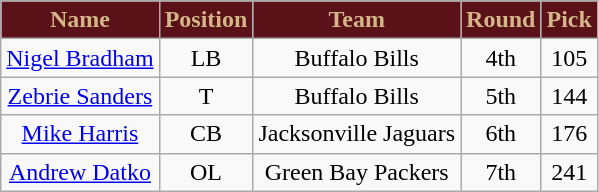<table class="wikitable" style="text-align: center;">
<tr>
<th style="background:#5a1118; color:#d3b787;">Name</th>
<th style="background:#5a1118; color:#d3b787;">Position</th>
<th style="background:#5a1118; color:#d3b787;">Team</th>
<th style="background:#5a1118; color:#d3b787;">Round</th>
<th style="background:#5a1118; color:#d3b787;">Pick</th>
</tr>
<tr>
<td><a href='#'>Nigel Bradham</a></td>
<td>LB</td>
<td>Buffalo Bills</td>
<td>4th</td>
<td>105</td>
</tr>
<tr>
<td><a href='#'>Zebrie Sanders</a></td>
<td>T</td>
<td>Buffalo Bills</td>
<td>5th</td>
<td>144</td>
</tr>
<tr>
<td><a href='#'>Mike Harris</a></td>
<td>CB</td>
<td>Jacksonville Jaguars</td>
<td>6th</td>
<td>176</td>
</tr>
<tr>
<td><a href='#'>Andrew Datko</a></td>
<td>OL</td>
<td>Green Bay Packers</td>
<td>7th</td>
<td>241</td>
</tr>
</table>
